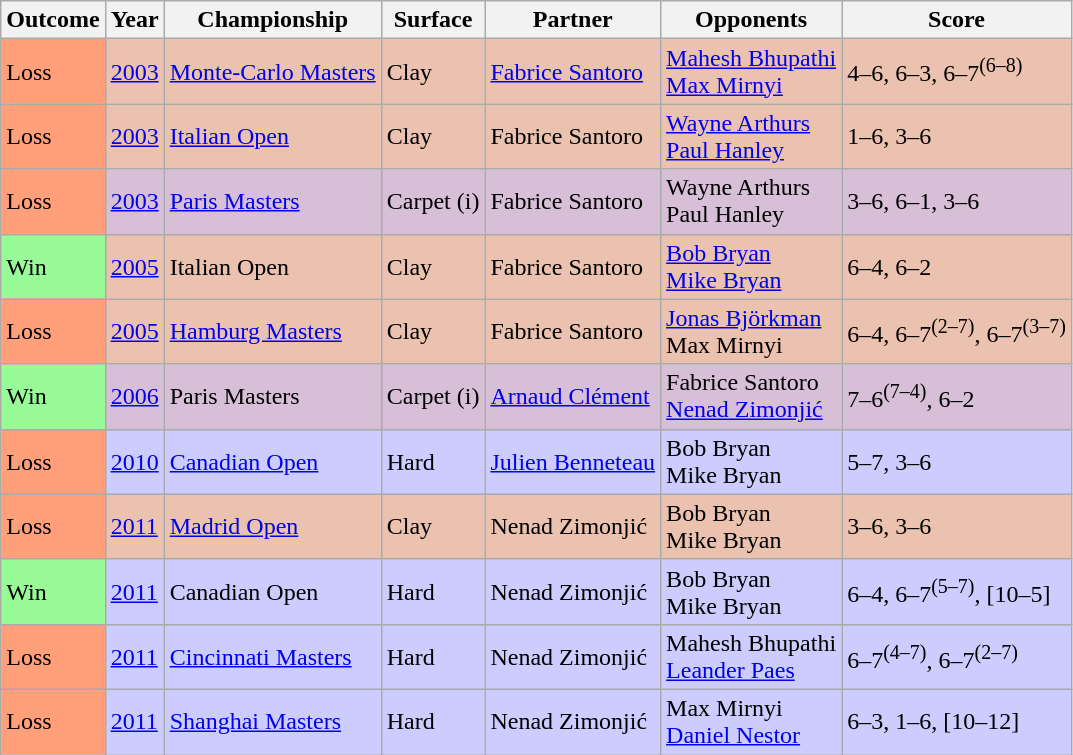<table class="sortable wikitable">
<tr>
<th>Outcome</th>
<th>Year</th>
<th>Championship</th>
<th>Surface</th>
<th>Partner</th>
<th>Opponents</th>
<th class="unsortable">Score</th>
</tr>
<tr bgcolor=ebc2af>
<td bgcolor=FFA07A>Loss</td>
<td><a href='#'>2003</a></td>
<td><a href='#'>Monte-Carlo Masters</a></td>
<td>Clay</td>
<td> <a href='#'>Fabrice Santoro</a></td>
<td> <a href='#'>Mahesh Bhupathi</a><br> <a href='#'>Max Mirnyi</a></td>
<td>4–6, 6–3, 6–7<sup>(6–8)</sup></td>
</tr>
<tr bgcolor=ebc2af>
<td bgcolor=FFA07A>Loss</td>
<td><a href='#'>2003</a></td>
<td><a href='#'>Italian Open</a></td>
<td>Clay</td>
<td> Fabrice Santoro</td>
<td> <a href='#'>Wayne Arthurs</a><br> <a href='#'>Paul Hanley</a></td>
<td>1–6, 3–6</td>
</tr>
<tr bgcolor=thistle>
<td bgcolor=FFA07A>Loss</td>
<td><a href='#'>2003</a></td>
<td><a href='#'>Paris Masters</a></td>
<td>Carpet (i)</td>
<td> Fabrice Santoro</td>
<td> Wayne Arthurs<br> Paul Hanley</td>
<td>3–6, 6–1, 3–6</td>
</tr>
<tr bgcolor=ebc2af>
<td bgcolor=98FB98>Win</td>
<td><a href='#'>2005</a></td>
<td>Italian Open</td>
<td>Clay</td>
<td> Fabrice Santoro</td>
<td> <a href='#'>Bob Bryan</a><br> <a href='#'>Mike Bryan</a></td>
<td>6–4, 6–2</td>
</tr>
<tr bgcolor=ebc2af>
<td bgcolor=FFA07A>Loss</td>
<td><a href='#'>2005</a></td>
<td><a href='#'>Hamburg Masters</a></td>
<td>Clay</td>
<td> Fabrice Santoro</td>
<td> <a href='#'>Jonas Björkman</a><br> Max Mirnyi</td>
<td>6–4, 6–7<sup>(2–7)</sup>, 6–7<sup>(3–7)</sup></td>
</tr>
<tr bgcolor=thistle>
<td bgcolor=98FB98>Win</td>
<td><a href='#'>2006</a></td>
<td>Paris Masters</td>
<td>Carpet (i)</td>
<td> <a href='#'>Arnaud Clément</a></td>
<td> Fabrice Santoro<br> <a href='#'>Nenad Zimonjić</a></td>
<td>7–6<sup>(7–4)</sup>, 6–2</td>
</tr>
<tr bgcolor=ccccff>
<td bgcolor=FFA07A>Loss</td>
<td><a href='#'>2010</a></td>
<td><a href='#'>Canadian Open</a></td>
<td>Hard</td>
<td> <a href='#'>Julien Benneteau</a></td>
<td> Bob Bryan<br> Mike Bryan</td>
<td>5–7, 3–6</td>
</tr>
<tr bgcolor=ebc2af>
<td bgcolor=FFA07A>Loss</td>
<td><a href='#'>2011</a></td>
<td><a href='#'>Madrid Open</a></td>
<td>Clay</td>
<td> Nenad Zimonjić</td>
<td> Bob Bryan<br> Mike Bryan</td>
<td>3–6, 3–6</td>
</tr>
<tr bgcolor=ccccff>
<td bgcolor=98FB98>Win</td>
<td><a href='#'>2011</a></td>
<td>Canadian Open</td>
<td>Hard</td>
<td> Nenad Zimonjić</td>
<td> Bob Bryan<br> Mike Bryan</td>
<td>6–4, 6–7<sup>(5–7)</sup>, [10–5]</td>
</tr>
<tr bgcolor=ccccff>
<td bgcolor=FFA07A>Loss</td>
<td><a href='#'>2011</a></td>
<td><a href='#'>Cincinnati Masters</a></td>
<td>Hard</td>
<td> Nenad Zimonjić</td>
<td> Mahesh Bhupathi<br> <a href='#'>Leander Paes</a></td>
<td>6–7<sup>(4–7)</sup>, 6–7<sup>(2–7)</sup></td>
</tr>
<tr bgcolor=ccccff>
<td bgcolor=FFA07A>Loss</td>
<td><a href='#'>2011</a></td>
<td><a href='#'>Shanghai Masters</a></td>
<td>Hard</td>
<td> Nenad Zimonjić</td>
<td> Max Mirnyi<br> <a href='#'>Daniel Nestor</a></td>
<td>6–3, 1–6, [10–12]</td>
</tr>
</table>
